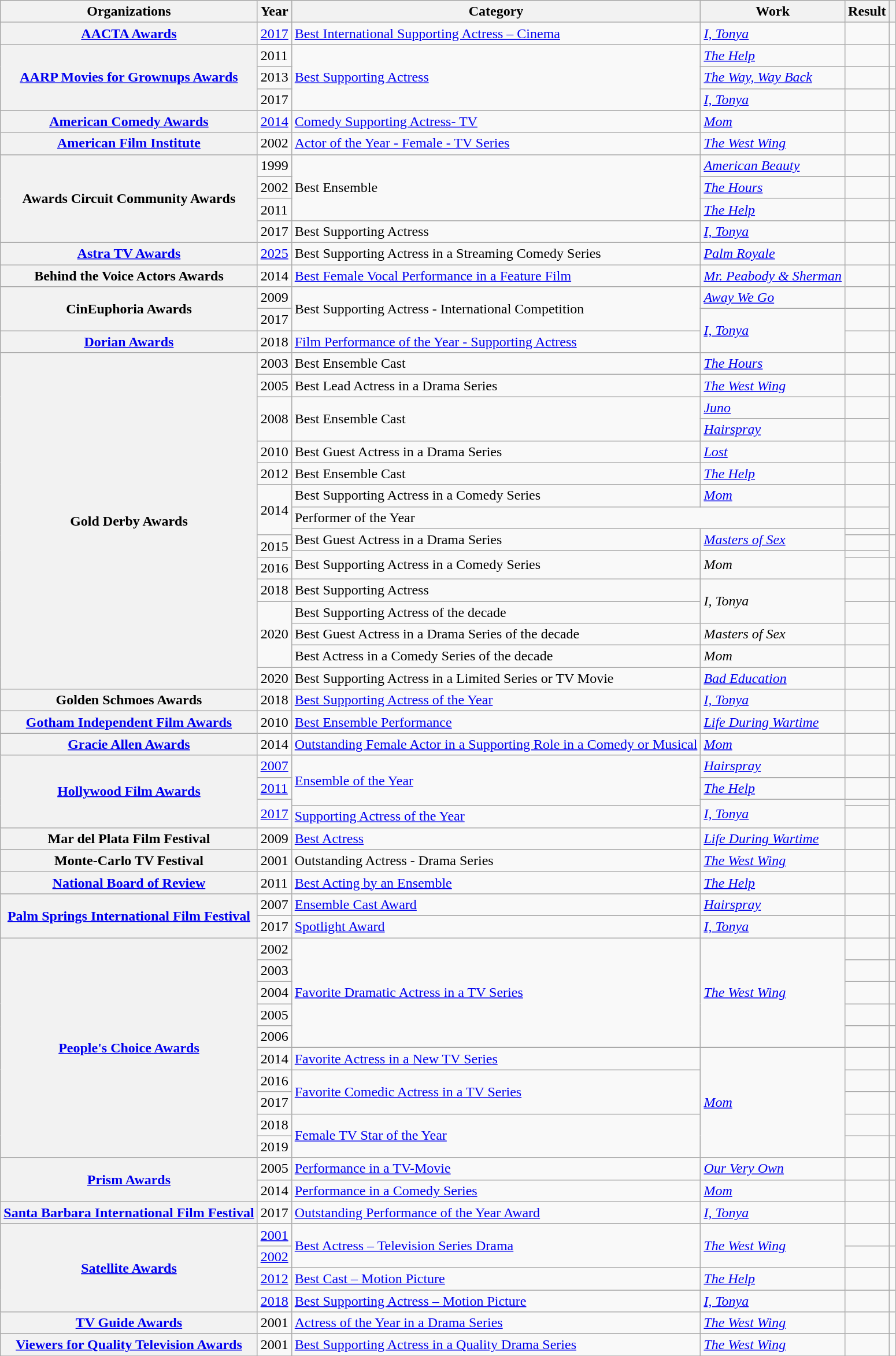<table class= "wikitable plainrowheaders sortable">
<tr>
<th>Organizations</th>
<th scope="col">Year</th>
<th scope="col">Category</th>
<th scope="col">Work</th>
<th scope="col">Result</th>
<th scope="col" class="unsortable"></th>
</tr>
<tr>
<th scope="row" rowspan="1"><a href='#'>AACTA Awards</a></th>
<td><a href='#'>2017</a></td>
<td><a href='#'>Best International Supporting Actress – Cinema</a></td>
<td><em><a href='#'>I, Tonya</a></em></td>
<td></td>
<td></td>
</tr>
<tr>
<th scope="row" rowspan="3"><a href='#'>AARP Movies for Grownups Awards</a></th>
<td>2011</td>
<td rowspan=3><a href='#'>Best Supporting Actress</a></td>
<td><em><a href='#'>The Help</a></em></td>
<td></td>
<td></td>
</tr>
<tr>
<td>2013</td>
<td><em><a href='#'>The Way, Way Back</a></em></td>
<td></td>
<td></td>
</tr>
<tr>
<td>2017</td>
<td><em><a href='#'>I, Tonya</a></em></td>
<td></td>
<td></td>
</tr>
<tr>
<th scope="row" rowspan="1"><a href='#'>American Comedy Awards</a></th>
<td><a href='#'>2014</a></td>
<td><a href='#'>Comedy Supporting Actress- TV</a></td>
<td><em><a href='#'>Mom</a></em></td>
<td></td>
<td></td>
</tr>
<tr>
<th scope="row" rowspan="1"><a href='#'>American Film Institute</a></th>
<td>2002</td>
<td><a href='#'>Actor of the Year - Female - TV Series</a></td>
<td><em><a href='#'>The West Wing</a></em></td>
<td></td>
<td></td>
</tr>
<tr>
<th scope="row" rowspan="4">Awards Circuit Community Awards</th>
<td>1999</td>
<td rowspan=3>Best Ensemble</td>
<td><em><a href='#'>American Beauty</a></em></td>
<td></td>
<td></td>
</tr>
<tr>
<td>2002</td>
<td><em><a href='#'>The Hours</a></em></td>
<td></td>
<td></td>
</tr>
<tr>
<td>2011</td>
<td><em><a href='#'>The Help</a></em></td>
<td></td>
<td></td>
</tr>
<tr>
<td>2017</td>
<td>Best Supporting Actress</td>
<td><em><a href='#'>I, Tonya</a></em></td>
<td></td>
<td></td>
</tr>
<tr>
<th scope="row" rowspan="1"><a href='#'>Astra TV Awards</a></th>
<td><a href='#'>2025</a></td>
<td>Best Supporting Actress in a Streaming Comedy Series</td>
<td><em><a href='#'>Palm Royale</a></em></td>
<td></td>
<td></td>
</tr>
<tr>
<th scope="row" rowspan="1">Behind the Voice Actors Awards</th>
<td>2014</td>
<td><a href='#'>Best Female Vocal Performance in a Feature Film</a></td>
<td><em><a href='#'>Mr. Peabody & Sherman</a></em></td>
<td></td>
<td></td>
</tr>
<tr>
<th scope="row" rowspan="2">CinEuphoria Awards</th>
<td>2009</td>
<td rowspan=2>Best Supporting Actress - International Competition</td>
<td><em><a href='#'>Away We Go</a></em></td>
<td></td>
<td></td>
</tr>
<tr>
<td>2017</td>
<td rowspan="2"><em><a href='#'>I, Tonya</a></em></td>
<td></td>
<td></td>
</tr>
<tr>
<th scope="row" rowspan="1"><a href='#'>Dorian Awards</a></th>
<td>2018</td>
<td><a href='#'>Film Performance of the Year - Supporting Actress</a></td>
<td></td>
<td></td>
</tr>
<tr>
<th scope="row" rowspan="17">Gold Derby Awards</th>
<td>2003</td>
<td>Best Ensemble Cast</td>
<td><em><a href='#'>The Hours</a></em></td>
<td></td>
<td></td>
</tr>
<tr>
<td>2005</td>
<td>Best Lead Actress in a Drama Series</td>
<td><em><a href='#'>The West Wing</a></em></td>
<td></td>
<td></td>
</tr>
<tr>
<td rowspan="2">2008</td>
<td rowspan="2">Best Ensemble Cast</td>
<td><em><a href='#'>Juno</a></em></td>
<td></td>
<td rowspan=2></td>
</tr>
<tr>
<td><em><a href='#'>Hairspray</a></em></td>
<td></td>
</tr>
<tr>
<td>2010</td>
<td>Best Guest Actress in a Drama Series</td>
<td><em><a href='#'>Lost</a></em></td>
<td></td>
<td></td>
</tr>
<tr>
<td>2012</td>
<td>Best Ensemble Cast</td>
<td><em><a href='#'>The Help</a></em></td>
<td></td>
<td></td>
</tr>
<tr>
<td rowspan=3>2014</td>
<td>Best Supporting Actress in a Comedy Series</td>
<td><em><a href='#'>Mom</a></em></td>
<td></td>
<td rowspan=3></td>
</tr>
<tr>
<td colspan=2>Performer of the Year</td>
<td></td>
</tr>
<tr>
<td Rowspan=2>Best Guest Actress in a Drama Series</td>
<td rowspan=2><em><a href='#'>Masters of Sex</a></em></td>
<td></td>
</tr>
<tr>
<td rowspan=2>2015</td>
<td></td>
<td rowspan=2></td>
</tr>
<tr>
<td Rowspan=2>Best Supporting Actress in a Comedy Series</td>
<td rowspan=2><em>Mom</em></td>
<td></td>
</tr>
<tr>
<td>2016</td>
<td></td>
</tr>
<tr>
<td>2018</td>
<td>Best Supporting Actress</td>
<td rowspan=2><em>I, Tonya</em></td>
<td></td>
<td></td>
</tr>
<tr>
<td Rowspan=3>2020</td>
<td>Best Supporting Actress of the decade</td>
<td></td>
<td rowspan=3></td>
</tr>
<tr>
<td>Best Guest Actress in a Drama Series of the decade</td>
<td><em>Masters of Sex</em></td>
<td></td>
</tr>
<tr>
<td>Best Actress in a Comedy Series of the decade</td>
<td><em>Mom</em></td>
<td></td>
</tr>
<tr>
<td>2020</td>
<td>Best Supporting Actress in a Limited Series or TV Movie</td>
<td><em><a href='#'>Bad Education</a></em></td>
<td></td>
<td></td>
</tr>
<tr>
<th scope="row" rowspan="1">Golden Schmoes Awards</th>
<td>2018</td>
<td><a href='#'>Best Supporting Actress of the Year</a></td>
<td><em><a href='#'>I, Tonya</a></em></td>
<td></td>
<td></td>
</tr>
<tr>
<th scope="row" rowspan="1"><a href='#'>Gotham Independent Film Awards</a></th>
<td>2010</td>
<td><a href='#'>Best Ensemble Performance</a></td>
<td><em><a href='#'>Life During Wartime</a></em></td>
<td></td>
<td></td>
</tr>
<tr>
<th scope="row" rowspan="1"><a href='#'>Gracie Allen Awards</a></th>
<td>2014</td>
<td><a href='#'>Outstanding Female Actor in a Supporting Role in a Comedy or Musical</a></td>
<td><em><a href='#'>Mom</a></em></td>
<td></td>
<td></td>
</tr>
<tr>
<th scope="row" rowspan="4"><a href='#'>Hollywood Film Awards</a></th>
<td><a href='#'>2007</a></td>
<td Rowspan=3><a href='#'>Ensemble of the Year</a></td>
<td><em><a href='#'>Hairspray</a></em></td>
<td></td>
<td></td>
</tr>
<tr>
<td><a href='#'>2011</a></td>
<td><em><a href='#'>The Help</a></em></td>
<td></td>
<td></td>
</tr>
<tr>
<td Rowspan=2><a href='#'>2017</a></td>
<td rowspan=2><em><a href='#'>I, Tonya</a></em></td>
<td></td>
<td rowspan=2></td>
</tr>
<tr>
<td><a href='#'>Supporting Actress of the Year</a></td>
<td></td>
</tr>
<tr>
<th scope="row" rowspan="1">Mar del Plata Film Festival</th>
<td>2009</td>
<td><a href='#'>Best Actress</a></td>
<td><em><a href='#'>Life During Wartime</a></em></td>
<td></td>
<td></td>
</tr>
<tr>
<th scope="row" rowspan="1">Monte-Carlo TV Festival</th>
<td>2001</td>
<td>Outstanding Actress - Drama Series</td>
<td><em><a href='#'>The West Wing</a></em></td>
<td></td>
<td></td>
</tr>
<tr>
<th scope="row" rowspan="1"><a href='#'>National Board of Review</a></th>
<td>2011</td>
<td><a href='#'>Best Acting by an Ensemble</a></td>
<td><em><a href='#'>The Help</a></em></td>
<td></td>
<td></td>
</tr>
<tr>
<th scope="row" rowspan="2"><a href='#'>Palm Springs International Film Festival</a></th>
<td>2007</td>
<td><a href='#'>Ensemble Cast Award</a></td>
<td><em><a href='#'>Hairspray</a></em></td>
<td></td>
<td></td>
</tr>
<tr>
<td>2017</td>
<td><a href='#'>Spotlight Award</a></td>
<td><em><a href='#'>I, Tonya</a></em></td>
<td></td>
<td></td>
</tr>
<tr>
<th scope="row" rowspan="10"><a href='#'>People's Choice Awards</a></th>
<td>2002</td>
<td rowspan=5><a href='#'>Favorite Dramatic Actress in a TV Series</a></td>
<td rowspan=5><em><a href='#'>The West Wing</a></em></td>
<td></td>
<td></td>
</tr>
<tr>
<td>2003</td>
<td></td>
<td></td>
</tr>
<tr>
<td>2004</td>
<td></td>
<td></td>
</tr>
<tr>
<td>2005</td>
<td></td>
<td></td>
</tr>
<tr>
<td>2006</td>
<td></td>
<td></td>
</tr>
<tr>
<td>2014</td>
<td><a href='#'>Favorite Actress in a New TV Series</a></td>
<td rowspan=5><em><a href='#'>Mom</a></em></td>
<td></td>
<td></td>
</tr>
<tr>
<td>2016</td>
<td rowspan=2><a href='#'>Favorite Comedic Actress in a TV Series</a></td>
<td></td>
<td></td>
</tr>
<tr>
<td>2017</td>
<td></td>
<td></td>
</tr>
<tr>
<td>2018</td>
<td rowspan=2><a href='#'>Female TV Star of the Year</a></td>
<td></td>
<td></td>
</tr>
<tr>
<td>2019</td>
<td></td>
<td></td>
</tr>
<tr>
<th scope="row" rowspan="2"><a href='#'>Prism Awards</a></th>
<td>2005</td>
<td><a href='#'>Performance in a TV-Movie</a></td>
<td><em><a href='#'>Our Very Own</a></em></td>
<td></td>
<td></td>
</tr>
<tr>
<td>2014</td>
<td><a href='#'>Performance in a Comedy Series</a></td>
<td><em><a href='#'>Mom</a></em></td>
<td></td>
<td></td>
</tr>
<tr>
<th scope="row" rowspan="1"><a href='#'>Santa Barbara International Film Festival</a></th>
<td>2017</td>
<td><a href='#'>Outstanding Performance of the Year Award</a></td>
<td><em><a href='#'>I, Tonya</a></em></td>
<td></td>
<td></td>
</tr>
<tr>
<th scope="row" rowspan="4"><a href='#'>Satellite Awards</a></th>
<td><a href='#'>2001</a></td>
<td rowspan=2><a href='#'>Best Actress – Television Series Drama</a></td>
<td rowspan=2><em><a href='#'>The West Wing</a></em></td>
<td></td>
<td></td>
</tr>
<tr>
<td><a href='#'>2002</a></td>
<td></td>
<td></td>
</tr>
<tr>
<td><a href='#'>2012</a></td>
<td><a href='#'>Best Cast – Motion Picture</a></td>
<td><em><a href='#'>The Help</a></em></td>
<td></td>
<td></td>
</tr>
<tr>
<td><a href='#'>2018</a></td>
<td><a href='#'>Best Supporting Actress – Motion Picture</a></td>
<td><em><a href='#'>I, Tonya</a></em></td>
<td></td>
<td></td>
</tr>
<tr>
<th scope="row" rowspan="1"><a href='#'>TV Guide Awards</a></th>
<td>2001</td>
<td><a href='#'>Actress of the Year in a Drama Series</a></td>
<td><em><a href='#'>The West Wing</a></em></td>
<td></td>
<td></td>
</tr>
<tr>
<th scope="row" rowspan="1"><a href='#'>Viewers for Quality Television Awards</a></th>
<td>2001</td>
<td><a href='#'>Best Supporting Actress in a Quality Drama Series</a></td>
<td><em><a href='#'>The West Wing</a></em></td>
<td></td>
<td></td>
</tr>
<tr>
</tr>
</table>
